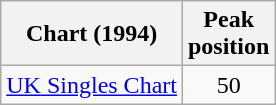<table class="wikitable sortable">
<tr>
<th>Chart (1994)</th>
<th>Peak<br>position</th>
</tr>
<tr>
<td align="left"><a href='#'>UK Singles Chart</a></td>
<td style="text-align:center;">50</td>
</tr>
</table>
